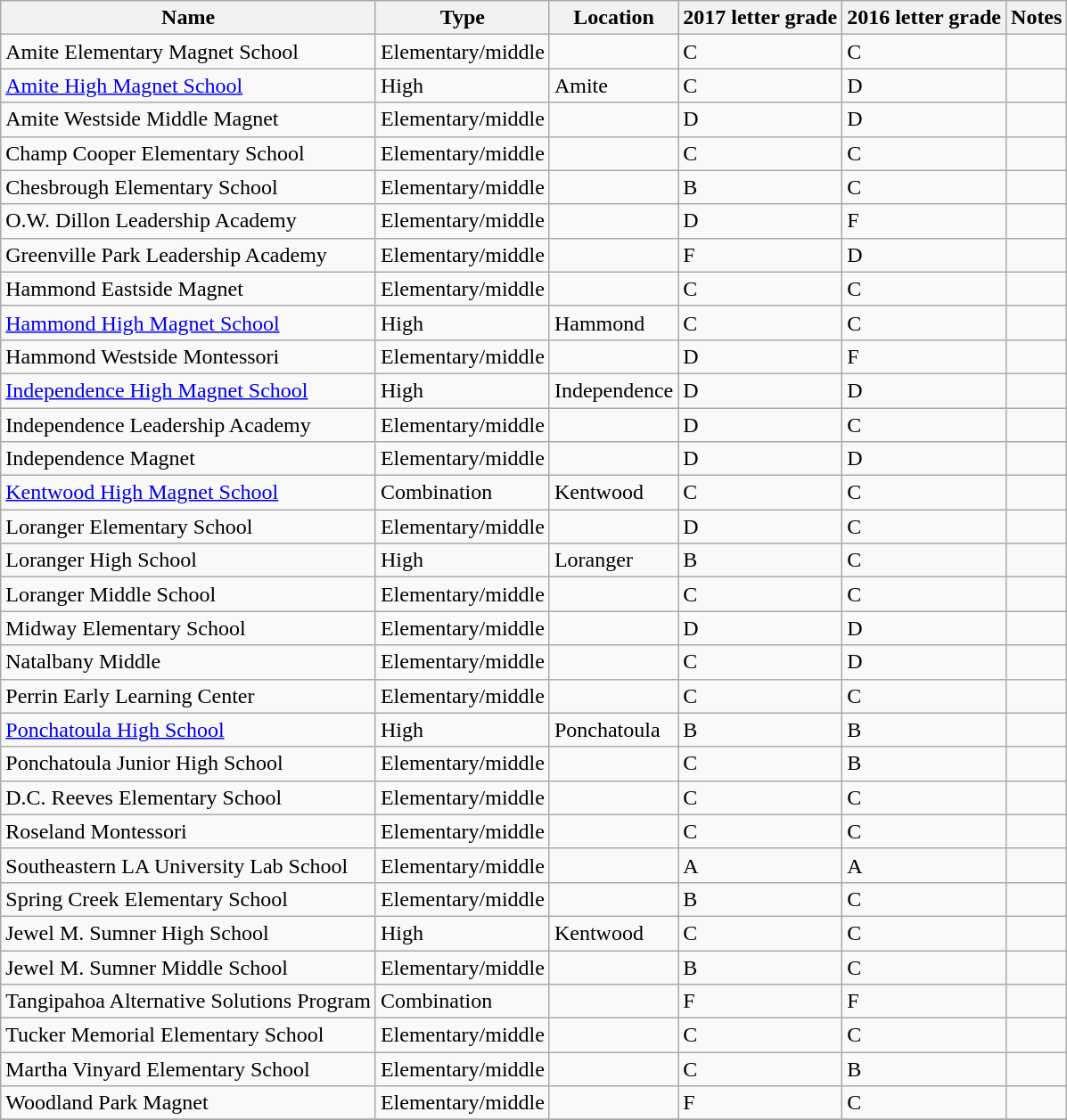<table class="wikitable">
<tr>
<th>Name</th>
<th>Type</th>
<th>Location</th>
<th>2017 letter grade</th>
<th>2016 letter grade</th>
<th>Notes</th>
</tr>
<tr>
<td>Amite Elementary Magnet School</td>
<td>Elementary/middle</td>
<td></td>
<td>C</td>
<td>C</td>
<td></td>
</tr>
<tr>
<td><a href='#'>Amite High Magnet School</a></td>
<td>High</td>
<td>Amite</td>
<td>C</td>
<td>D</td>
<td></td>
</tr>
<tr>
<td>Amite Westside Middle Magnet</td>
<td>Elementary/middle</td>
<td></td>
<td>D</td>
<td>D</td>
<td></td>
</tr>
<tr>
<td>Champ Cooper Elementary School</td>
<td>Elementary/middle</td>
<td></td>
<td>C</td>
<td>C</td>
<td></td>
</tr>
<tr>
<td>Chesbrough Elementary School</td>
<td>Elementary/middle</td>
<td></td>
<td>B</td>
<td>C</td>
<td></td>
</tr>
<tr>
<td>O.W. Dillon Leadership Academy</td>
<td>Elementary/middle</td>
<td></td>
<td>D</td>
<td>F</td>
<td></td>
</tr>
<tr>
<td>Greenville Park Leadership Academy</td>
<td>Elementary/middle</td>
<td></td>
<td>F</td>
<td>D</td>
<td></td>
</tr>
<tr>
<td>Hammond Eastside Magnet</td>
<td>Elementary/middle</td>
<td></td>
<td>C</td>
<td>C</td>
<td></td>
</tr>
<tr>
<td><a href='#'>Hammond High Magnet School</a></td>
<td>High</td>
<td>Hammond</td>
<td>C</td>
<td>C</td>
<td></td>
</tr>
<tr>
<td>Hammond Westside Montessori</td>
<td>Elementary/middle</td>
<td></td>
<td>D</td>
<td>F</td>
<td></td>
</tr>
<tr>
<td><a href='#'>Independence High Magnet School</a></td>
<td>High</td>
<td>Independence</td>
<td>D</td>
<td>D</td>
<td></td>
</tr>
<tr>
<td>Independence Leadership Academy</td>
<td>Elementary/middle</td>
<td></td>
<td>D</td>
<td>C</td>
<td></td>
</tr>
<tr>
<td>Independence Magnet</td>
<td>Elementary/middle</td>
<td></td>
<td>D</td>
<td>D</td>
<td></td>
</tr>
<tr>
<td><a href='#'>Kentwood High Magnet School</a></td>
<td>Combination</td>
<td>Kentwood</td>
<td>C</td>
<td>C</td>
<td></td>
</tr>
<tr>
<td>Loranger Elementary School</td>
<td>Elementary/middle</td>
<td></td>
<td>D</td>
<td>C</td>
<td></td>
</tr>
<tr>
<td>Loranger High School</td>
<td>High</td>
<td>Loranger</td>
<td>B</td>
<td>C</td>
<td></td>
</tr>
<tr>
<td>Loranger Middle School</td>
<td>Elementary/middle</td>
<td></td>
<td>C</td>
<td>C</td>
<td></td>
</tr>
<tr>
<td>Midway Elementary School</td>
<td>Elementary/middle</td>
<td></td>
<td>D</td>
<td>D</td>
<td></td>
</tr>
<tr>
<td>Natalbany Middle</td>
<td>Elementary/middle</td>
<td></td>
<td>C</td>
<td>D</td>
<td></td>
</tr>
<tr>
<td>Perrin Early Learning Center</td>
<td>Elementary/middle</td>
<td></td>
<td>C</td>
<td>C</td>
<td></td>
</tr>
<tr>
<td><a href='#'>Ponchatoula High School</a></td>
<td>High</td>
<td>Ponchatoula</td>
<td>B</td>
<td>B</td>
<td></td>
</tr>
<tr>
<td>Ponchatoula Junior High School</td>
<td>Elementary/middle</td>
<td></td>
<td>C</td>
<td>B</td>
<td></td>
</tr>
<tr>
<td>D.C. Reeves Elementary School</td>
<td>Elementary/middle</td>
<td></td>
<td>C</td>
<td>C</td>
<td></td>
</tr>
<tr>
<td>Roseland Montessori</td>
<td>Elementary/middle</td>
<td></td>
<td>C</td>
<td>C</td>
<td></td>
</tr>
<tr>
<td>Southeastern LA University Lab School</td>
<td>Elementary/middle</td>
<td></td>
<td>A</td>
<td>A</td>
<td></td>
</tr>
<tr>
<td>Spring Creek Elementary School</td>
<td>Elementary/middle</td>
<td></td>
<td>B</td>
<td>C</td>
<td></td>
</tr>
<tr>
<td>Jewel M. Sumner High School</td>
<td>High</td>
<td>Kentwood</td>
<td>C</td>
<td>C</td>
<td></td>
</tr>
<tr>
<td>Jewel M. Sumner Middle School</td>
<td>Elementary/middle</td>
<td></td>
<td>B</td>
<td>C</td>
<td></td>
</tr>
<tr>
<td>Tangipahoa Alternative Solutions Program</td>
<td>Combination</td>
<td></td>
<td>F</td>
<td>F</td>
<td></td>
</tr>
<tr>
<td>Tucker Memorial Elementary School</td>
<td>Elementary/middle</td>
<td></td>
<td>C</td>
<td>C</td>
<td></td>
</tr>
<tr>
<td>Martha Vinyard Elementary School</td>
<td>Elementary/middle</td>
<td></td>
<td>C</td>
<td>B</td>
<td></td>
</tr>
<tr>
<td>Woodland Park Magnet</td>
<td>Elementary/middle</td>
<td></td>
<td>F</td>
<td>C</td>
<td></td>
</tr>
<tr>
</tr>
</table>
